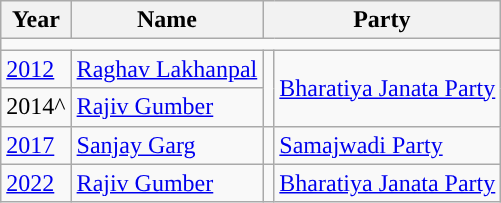<table class="wikitable">
<tr>
<th>Year</th>
<th>Name</th>
<th colspan="2">Party</th>
</tr>
<tr>
<td colspan="4"></td>
</tr>
<tr>
<td><a href='#'>2012</a></td>
<td><a href='#'>Raghav Lakhanpal</a></td>
<td rowspan="2" style="background-color:"></td>
<td rowspan="2"><a href='#'>Bharatiya Janata Party</a></td>
</tr>
<tr>
<td>2014^</td>
<td><a href='#'>Rajiv Gumber</a></td>
</tr>
<tr>
<td><a href='#'>2017</a></td>
<td><a href='#'>Sanjay Garg</a></td>
<td style="background-color:"></td>
<td><a href='#'>Samajwadi Party</a></td>
</tr>
<tr>
<td><a href='#'>2022</a></td>
<td><a href='#'>Rajiv Gumber</a></td>
<td style="background-color:"></td>
<td><a href='#'>Bharatiya Janata Party</a></td>
</tr>
</table>
